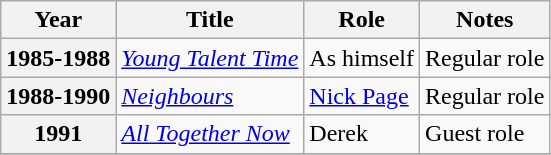<table class="wikitable sortable plainrowheaders">
<tr>
<th scope="col">Year</th>
<th scope="col">Title</th>
<th scope="col">Role</th>
<th scope="col" class="unsortable">Notes</th>
</tr>
<tr>
<th scope="row">1985-1988</th>
<td><em><a href='#'>Young Talent Time</a></em></td>
<td>As himself</td>
<td>Regular role</td>
</tr>
<tr>
<th scope="row">1988-1990</th>
<td><em><a href='#'>Neighbours</a></em></td>
<td><a href='#'>Nick Page</a></td>
<td>Regular role</td>
</tr>
<tr>
<th scope="row">1991</th>
<td><em><a href='#'>All Together Now</a></em></td>
<td>Derek</td>
<td>Guest role</td>
</tr>
<tr>
</tr>
</table>
